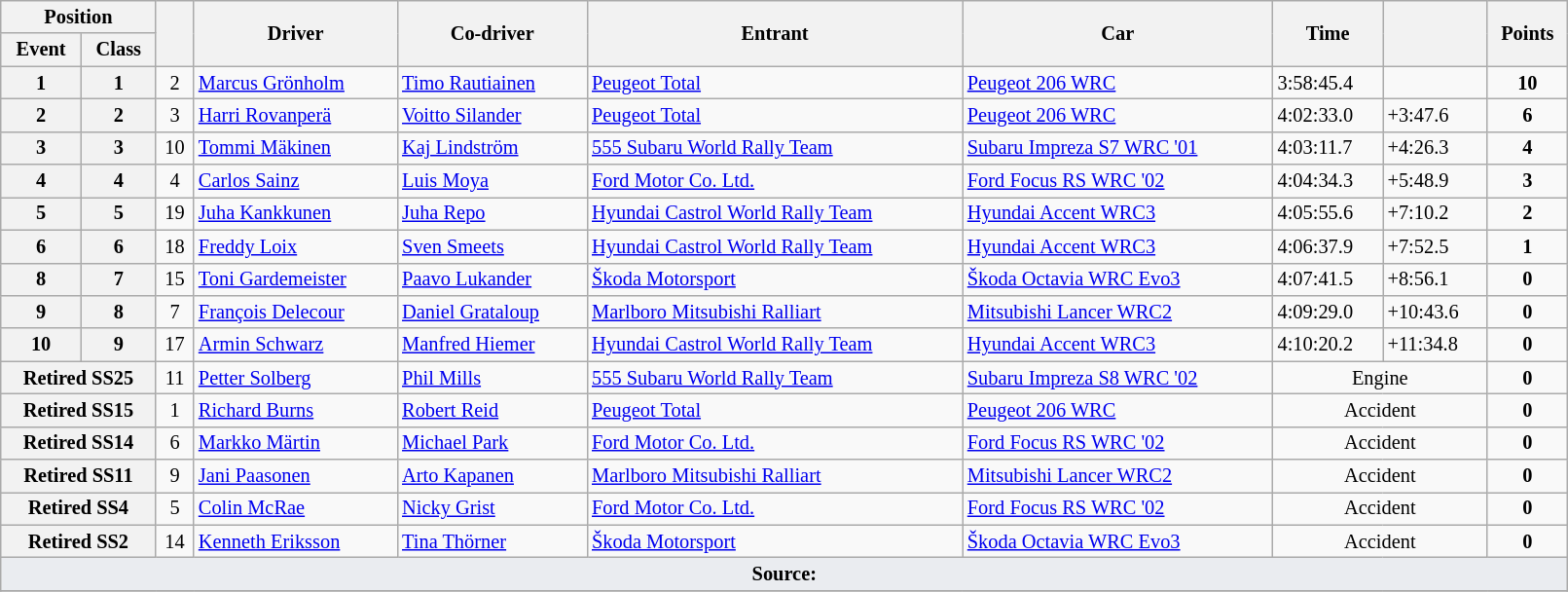<table class="wikitable" width=85% style="font-size: 85%;">
<tr>
<th colspan="2">Position</th>
<th rowspan="2"></th>
<th rowspan="2">Driver</th>
<th rowspan="2">Co-driver</th>
<th rowspan="2">Entrant</th>
<th rowspan="2">Car</th>
<th rowspan="2">Time</th>
<th rowspan="2"></th>
<th rowspan="2">Points</th>
</tr>
<tr>
<th>Event</th>
<th>Class</th>
</tr>
<tr>
<th>1</th>
<th>1</th>
<td align="center">2</td>
<td> <a href='#'>Marcus Grönholm</a></td>
<td> <a href='#'>Timo Rautiainen</a></td>
<td> <a href='#'>Peugeot Total</a></td>
<td><a href='#'>Peugeot 206 WRC</a></td>
<td>3:58:45.4</td>
<td></td>
<td align="center"><strong>10</strong></td>
</tr>
<tr>
<th>2</th>
<th>2</th>
<td align="center">3</td>
<td> <a href='#'>Harri Rovanperä</a></td>
<td> <a href='#'>Voitto Silander</a></td>
<td> <a href='#'>Peugeot Total</a></td>
<td><a href='#'>Peugeot 206 WRC</a></td>
<td>4:02:33.0</td>
<td>+3:47.6</td>
<td align="center"><strong>6</strong></td>
</tr>
<tr>
<th>3</th>
<th>3</th>
<td align="center">10</td>
<td> <a href='#'>Tommi Mäkinen</a></td>
<td> <a href='#'>Kaj Lindström</a></td>
<td> <a href='#'>555 Subaru World Rally Team</a></td>
<td><a href='#'>Subaru Impreza S7 WRC '01</a></td>
<td>4:03:11.7</td>
<td>+4:26.3</td>
<td align="center"><strong>4</strong></td>
</tr>
<tr>
<th>4</th>
<th>4</th>
<td align="center">4</td>
<td> <a href='#'>Carlos Sainz</a></td>
<td> <a href='#'>Luis Moya</a></td>
<td> <a href='#'>Ford Motor Co. Ltd.</a></td>
<td><a href='#'>Ford Focus RS WRC '02</a></td>
<td>4:04:34.3</td>
<td>+5:48.9</td>
<td align="center"><strong>3</strong></td>
</tr>
<tr>
<th>5</th>
<th>5</th>
<td align="center">19</td>
<td> <a href='#'>Juha Kankkunen</a></td>
<td> <a href='#'>Juha Repo</a></td>
<td> <a href='#'>Hyundai Castrol World Rally Team</a></td>
<td><a href='#'>Hyundai Accent WRC3</a></td>
<td>4:05:55.6</td>
<td>+7:10.2</td>
<td align="center"><strong>2</strong></td>
</tr>
<tr>
<th>6</th>
<th>6</th>
<td align="center">18</td>
<td> <a href='#'>Freddy Loix</a></td>
<td> <a href='#'>Sven Smeets</a></td>
<td> <a href='#'>Hyundai Castrol World Rally Team</a></td>
<td><a href='#'>Hyundai Accent WRC3</a></td>
<td>4:06:37.9</td>
<td>+7:52.5</td>
<td align="center"><strong>1</strong></td>
</tr>
<tr>
<th>8</th>
<th>7</th>
<td align="center">15</td>
<td> <a href='#'>Toni Gardemeister</a></td>
<td> <a href='#'>Paavo Lukander</a></td>
<td> <a href='#'>Škoda Motorsport</a></td>
<td><a href='#'>Škoda Octavia WRC Evo3</a></td>
<td>4:07:41.5</td>
<td>+8:56.1</td>
<td align="center"><strong>0</strong></td>
</tr>
<tr>
<th>9</th>
<th>8</th>
<td align="center">7</td>
<td> <a href='#'>François Delecour</a></td>
<td> <a href='#'>Daniel Grataloup</a></td>
<td> <a href='#'>Marlboro Mitsubishi Ralliart</a></td>
<td><a href='#'>Mitsubishi Lancer WRC2</a></td>
<td>4:09:29.0</td>
<td>+10:43.6</td>
<td align="center"><strong>0</strong></td>
</tr>
<tr>
<th>10</th>
<th>9</th>
<td align="center">17</td>
<td> <a href='#'>Armin Schwarz</a></td>
<td> <a href='#'>Manfred Hiemer</a></td>
<td> <a href='#'>Hyundai Castrol World Rally Team</a></td>
<td><a href='#'>Hyundai Accent WRC3</a></td>
<td>4:10:20.2</td>
<td>+11:34.8</td>
<td align="center"><strong>0</strong></td>
</tr>
<tr>
<th colspan="2">Retired SS25</th>
<td align="center">11</td>
<td> <a href='#'>Petter Solberg</a></td>
<td> <a href='#'>Phil Mills</a></td>
<td> <a href='#'>555 Subaru World Rally Team</a></td>
<td><a href='#'>Subaru Impreza S8 WRC '02</a></td>
<td align="center" colspan="2">Engine</td>
<td align="center"><strong>0</strong></td>
</tr>
<tr>
<th colspan="2">Retired SS15</th>
<td align="center">1</td>
<td> <a href='#'>Richard Burns</a></td>
<td> <a href='#'>Robert Reid</a></td>
<td> <a href='#'>Peugeot Total</a></td>
<td><a href='#'>Peugeot 206 WRC</a></td>
<td align="center" colspan="2">Accident</td>
<td align="center"><strong>0</strong></td>
</tr>
<tr>
<th colspan="2">Retired SS14</th>
<td align="center">6</td>
<td> <a href='#'>Markko Märtin</a></td>
<td> <a href='#'>Michael Park</a></td>
<td> <a href='#'>Ford Motor Co. Ltd.</a></td>
<td><a href='#'>Ford Focus RS WRC '02</a></td>
<td align="center" colspan="2">Accident</td>
<td align="center"><strong>0</strong></td>
</tr>
<tr>
<th colspan="2">Retired SS11</th>
<td align="center">9</td>
<td> <a href='#'>Jani Paasonen</a></td>
<td> <a href='#'>Arto Kapanen</a></td>
<td> <a href='#'>Marlboro Mitsubishi Ralliart</a></td>
<td><a href='#'>Mitsubishi Lancer WRC2</a></td>
<td align="center" colspan="2">Accident</td>
<td align="center"><strong>0</strong></td>
</tr>
<tr>
<th colspan="2">Retired SS4</th>
<td align="center">5</td>
<td> <a href='#'>Colin McRae</a></td>
<td> <a href='#'>Nicky Grist</a></td>
<td> <a href='#'>Ford Motor Co. Ltd.</a></td>
<td><a href='#'>Ford Focus RS WRC '02</a></td>
<td align="center" colspan="2">Accident</td>
<td align="center"><strong>0</strong></td>
</tr>
<tr>
<th colspan="2">Retired SS2</th>
<td align="center">14</td>
<td> <a href='#'>Kenneth Eriksson</a></td>
<td> <a href='#'>Tina Thörner</a></td>
<td> <a href='#'>Škoda Motorsport</a></td>
<td><a href='#'>Škoda Octavia WRC Evo3</a></td>
<td align="center" colspan="2">Accident</td>
<td align="center"><strong>0</strong></td>
</tr>
<tr>
<td style="background-color:#EAECF0; text-align:center" colspan="10"><strong>Source:</strong></td>
</tr>
<tr>
</tr>
</table>
